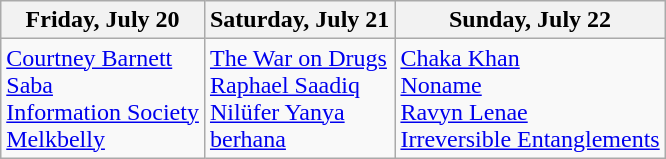<table class="wikitable">
<tr>
<th>Friday, July 20</th>
<th>Saturday, July 21</th>
<th>Sunday, July 22</th>
</tr>
<tr valign="top">
<td><a href='#'>Courtney Barnett</a><br><a href='#'>Saba</a><br><a href='#'>Information Society</a><br><a href='#'>Melkbelly</a></td>
<td><a href='#'>The War on Drugs</a><br><a href='#'>Raphael Saadiq</a><br><a href='#'>Nilüfer Yanya</a><br><a href='#'>berhana</a></td>
<td><a href='#'>Chaka Khan</a><br><a href='#'>Noname</a><br><a href='#'>Ravyn Lenae</a><br><a href='#'>Irreversible Entanglements</a></td>
</tr>
</table>
